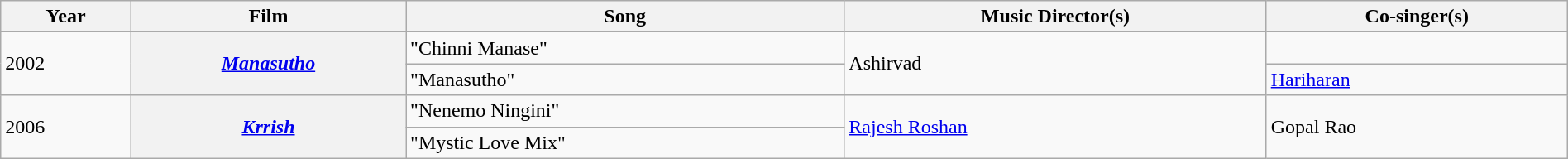<table class="wikitable sortable" style="width:100%;">
<tr>
<th>Year</th>
<th>Film</th>
<th>Song</th>
<th>Music Director(s)</th>
<th>Co-singer(s)</th>
</tr>
<tr>
<td rowspan="2">2002</td>
<th rowspan="2"><em><a href='#'>Manasutho</a></em></th>
<td>"Chinni Manase"</td>
<td rowspan="2">Ashirvad</td>
<td></td>
</tr>
<tr>
<td>"Manasutho"</td>
<td><a href='#'>Hariharan</a></td>
</tr>
<tr>
<td rowspan="2">2006</td>
<th rowspan="2"><em><a href='#'>Krrish</a></em></th>
<td>"Nenemo Ningini"</td>
<td rowspan="2"><a href='#'>Rajesh Roshan</a></td>
<td rowspan="2">Gopal Rao</td>
</tr>
<tr>
<td>"Mystic Love Mix"</td>
</tr>
</table>
